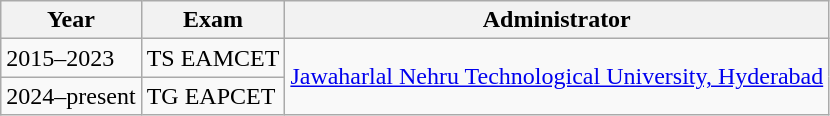<table class="wikitable">
<tr>
<th>Year</th>
<th>Exam</th>
<th><strong>Administrator</strong></th>
</tr>
<tr>
<td>2015–2023</td>
<td>TS EAMCET</td>
<td rowspan="2"><a href='#'>Jawaharlal Nehru Technological University, Hyderabad</a></td>
</tr>
<tr>
<td>2024–present</td>
<td>TG EAPCET</td>
</tr>
</table>
